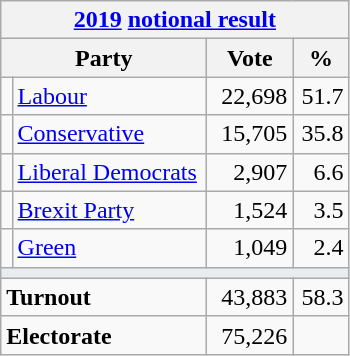<table class="wikitable">
<tr>
<th colspan="4"><a href='#'>2019</a> <a href='#'>notional result</a></th>
</tr>
<tr>
<th bgcolor="#DDDDFF" width="130px" colspan="2">Party</th>
<th bgcolor="#DDDDFF" width="50px">Vote</th>
<th bgcolor="#DDDDFF" width="30px">%</th>
</tr>
<tr>
<td></td>
<td><a href='#'>Labour</a></td>
<td align=right>22,698</td>
<td align=right>51.7</td>
</tr>
<tr>
<td></td>
<td><a href='#'>Conservative</a></td>
<td align=right>15,705</td>
<td align=right>35.8</td>
</tr>
<tr>
<td></td>
<td><a href='#'>Liberal Democrats</a></td>
<td align=right>2,907</td>
<td align=right>6.6</td>
</tr>
<tr>
<td></td>
<td><a href='#'>Brexit Party</a></td>
<td align=right>1,524</td>
<td align=right>3.5</td>
</tr>
<tr>
<td></td>
<td><a href='#'>Green</a></td>
<td align=right>1,049</td>
<td align=right>2.4</td>
</tr>
<tr>
<td colspan="4" bgcolor="#EAECF0"></td>
</tr>
<tr>
<td colspan="2"><strong>Turnout</strong></td>
<td align=right>43,883</td>
<td align=right>58.3</td>
</tr>
<tr>
<td colspan="2"><strong>Electorate</strong></td>
<td align=right>75,226</td>
</tr>
</table>
